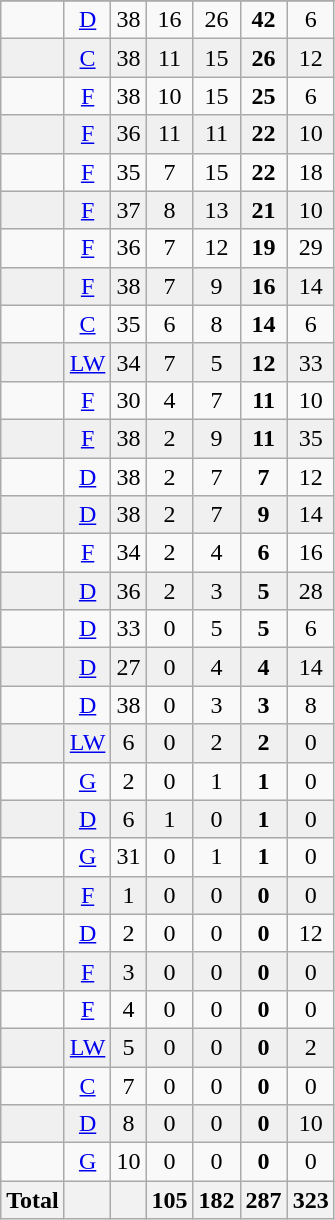<table class="wikitable sortable">
<tr align="center">
</tr>
<tr align="center" bgcolor="">
<td></td>
<td><a href='#'>D</a></td>
<td>38</td>
<td>16</td>
<td>26</td>
<td><strong>42</strong></td>
<td>6</td>
</tr>
<tr align="center" bgcolor="f0f0f0">
<td></td>
<td><a href='#'>C</a></td>
<td>38</td>
<td>11</td>
<td>15</td>
<td><strong>26</strong></td>
<td>12</td>
</tr>
<tr align="center" bgcolor="">
<td></td>
<td><a href='#'>F</a></td>
<td>38</td>
<td>10</td>
<td>15</td>
<td><strong>25</strong></td>
<td>6</td>
</tr>
<tr align="center" bgcolor="f0f0f0">
<td></td>
<td><a href='#'>F</a></td>
<td>36</td>
<td>11</td>
<td>11</td>
<td><strong>22</strong></td>
<td>10</td>
</tr>
<tr align="center" bgcolor="">
<td></td>
<td><a href='#'>F</a></td>
<td>35</td>
<td>7</td>
<td>15</td>
<td><strong>22</strong></td>
<td>18</td>
</tr>
<tr align="center" bgcolor="f0f0f0">
<td></td>
<td><a href='#'>F</a></td>
<td>37</td>
<td>8</td>
<td>13</td>
<td><strong>21</strong></td>
<td>10</td>
</tr>
<tr align="center" bgcolor="">
<td></td>
<td><a href='#'>F</a></td>
<td>36</td>
<td>7</td>
<td>12</td>
<td><strong>19</strong></td>
<td>29</td>
</tr>
<tr align="center" bgcolor="f0f0f0">
<td></td>
<td><a href='#'>F</a></td>
<td>38</td>
<td>7</td>
<td>9</td>
<td><strong>16</strong></td>
<td>14</td>
</tr>
<tr align="center" bgcolor="">
<td></td>
<td><a href='#'>C</a></td>
<td>35</td>
<td>6</td>
<td>8</td>
<td><strong>14</strong></td>
<td>6</td>
</tr>
<tr align="center" bgcolor="f0f0f0">
<td></td>
<td><a href='#'>LW</a></td>
<td>34</td>
<td>7</td>
<td>5</td>
<td><strong>12</strong></td>
<td>33</td>
</tr>
<tr align="center" bgcolor="">
<td></td>
<td><a href='#'>F</a></td>
<td>30</td>
<td>4</td>
<td>7</td>
<td><strong>11</strong></td>
<td>10</td>
</tr>
<tr align="center" bgcolor="f0f0f0">
<td></td>
<td><a href='#'>F</a></td>
<td>38</td>
<td>2</td>
<td>9</td>
<td><strong>11</strong></td>
<td>35</td>
</tr>
<tr align="center" bgcolor="">
<td></td>
<td><a href='#'>D</a></td>
<td>38</td>
<td>2</td>
<td>7</td>
<td><strong>7</strong></td>
<td>12</td>
</tr>
<tr align="center" bgcolor="f0f0f0">
<td></td>
<td><a href='#'>D</a></td>
<td>38</td>
<td>2</td>
<td>7</td>
<td><strong>9</strong></td>
<td>14</td>
</tr>
<tr align="center" bgcolor="">
<td></td>
<td><a href='#'>F</a></td>
<td>34</td>
<td>2</td>
<td>4</td>
<td><strong>6</strong></td>
<td>16</td>
</tr>
<tr align="center" bgcolor="f0f0f0">
<td></td>
<td><a href='#'>D</a></td>
<td>36</td>
<td>2</td>
<td>3</td>
<td><strong>5</strong></td>
<td>28</td>
</tr>
<tr align="center" bgcolor="">
<td></td>
<td><a href='#'>D</a></td>
<td>33</td>
<td>0</td>
<td>5</td>
<td><strong>5</strong></td>
<td>6</td>
</tr>
<tr align="center" bgcolor="f0f0f0">
<td></td>
<td><a href='#'>D</a></td>
<td>27</td>
<td>0</td>
<td>4</td>
<td><strong>4</strong></td>
<td>14</td>
</tr>
<tr align="center" bgcolor="">
<td></td>
<td><a href='#'>D</a></td>
<td>38</td>
<td>0</td>
<td>3</td>
<td><strong>3</strong></td>
<td>8</td>
</tr>
<tr align="center" bgcolor="f0f0f0">
<td></td>
<td><a href='#'>LW</a></td>
<td>6</td>
<td>0</td>
<td>2</td>
<td><strong>2</strong></td>
<td>0</td>
</tr>
<tr align="center" bgcolor="">
<td></td>
<td><a href='#'>G</a></td>
<td>2</td>
<td>0</td>
<td>1</td>
<td><strong>1</strong></td>
<td>0</td>
</tr>
<tr align="center" bgcolor="f0f0f0">
<td></td>
<td><a href='#'>D</a></td>
<td>6</td>
<td>1</td>
<td>0</td>
<td><strong>1</strong></td>
<td>0</td>
</tr>
<tr align="center" bgcolor="">
<td></td>
<td><a href='#'>G</a></td>
<td>31</td>
<td>0</td>
<td>1</td>
<td><strong>1</strong></td>
<td>0</td>
</tr>
<tr align="center" bgcolor="f0f0f0">
<td></td>
<td><a href='#'>F</a></td>
<td>1</td>
<td>0</td>
<td>0</td>
<td><strong>0</strong></td>
<td>0</td>
</tr>
<tr align="center" bgcolor="">
<td></td>
<td><a href='#'>D</a></td>
<td>2</td>
<td>0</td>
<td>0</td>
<td><strong>0</strong></td>
<td>12</td>
</tr>
<tr align="center" bgcolor="f0f0f0">
<td></td>
<td><a href='#'>F</a></td>
<td>3</td>
<td>0</td>
<td>0</td>
<td><strong>0</strong></td>
<td>0</td>
</tr>
<tr align="center" bgcolor="">
<td></td>
<td><a href='#'>F</a></td>
<td>4</td>
<td>0</td>
<td>0</td>
<td><strong>0</strong></td>
<td>0</td>
</tr>
<tr align="center" bgcolor="f0f0f0">
<td></td>
<td><a href='#'>LW</a></td>
<td>5</td>
<td>0</td>
<td>0</td>
<td><strong>0</strong></td>
<td>2</td>
</tr>
<tr align="center" bgcolor="">
<td></td>
<td><a href='#'>C</a></td>
<td>7</td>
<td>0</td>
<td>0</td>
<td><strong>0</strong></td>
<td>0</td>
</tr>
<tr align="center" bgcolor="f0f0f0">
<td></td>
<td><a href='#'>D</a></td>
<td>8</td>
<td>0</td>
<td>0</td>
<td><strong>0</strong></td>
<td>10</td>
</tr>
<tr align="center" bgcolor="">
<td></td>
<td><a href='#'>G</a></td>
<td>10</td>
<td>0</td>
<td>0</td>
<td><strong>0</strong></td>
<td>0</td>
</tr>
<tr>
<th>Total</th>
<th></th>
<th></th>
<th>105</th>
<th>182</th>
<th>287</th>
<th>323</th>
</tr>
</table>
